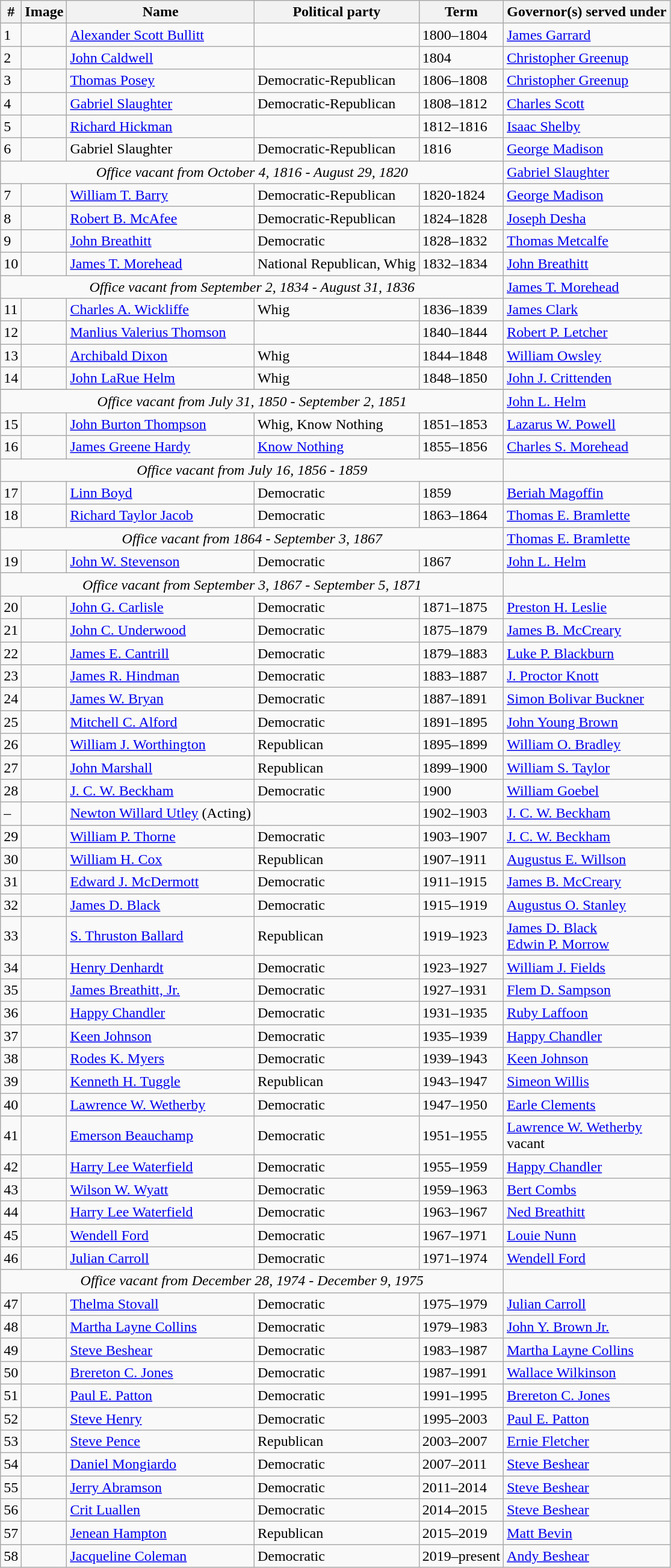<table class="wikitable">
<tr>
<th>#</th>
<th>Image</th>
<th>Name</th>
<th>Political party</th>
<th>Term</th>
<th>Governor(s) served under</th>
</tr>
<tr>
<td>1</td>
<td></td>
<td><a href='#'>Alexander Scott Bullitt</a></td>
<td></td>
<td>1800–1804</td>
<td><a href='#'>James Garrard</a></td>
</tr>
<tr>
<td>2</td>
<td></td>
<td><a href='#'>John Caldwell</a></td>
<td></td>
<td>1804</td>
<td><a href='#'>Christopher Greenup</a></td>
</tr>
<tr>
<td>3</td>
<td></td>
<td><a href='#'>Thomas Posey</a></td>
<td>Democratic-Republican</td>
<td>1806–1808</td>
<td><a href='#'>Christopher Greenup</a></td>
</tr>
<tr>
<td>4</td>
<td></td>
<td><a href='#'>Gabriel Slaughter</a></td>
<td>Democratic-Republican</td>
<td>1808–1812</td>
<td><a href='#'>Charles Scott</a></td>
</tr>
<tr>
<td>5</td>
<td></td>
<td><a href='#'>Richard Hickman</a></td>
<td></td>
<td>1812–1816</td>
<td><a href='#'>Isaac Shelby</a></td>
</tr>
<tr>
<td>6</td>
<td></td>
<td>Gabriel Slaughter</td>
<td>Democratic-Republican</td>
<td>1816</td>
<td><a href='#'>George Madison</a></td>
</tr>
<tr>
<td colspan=5 align=center><em>Office vacant from</em> <em>October 4, 1816 - August 29, 1820</em></td>
<td><a href='#'>Gabriel Slaughter</a></td>
</tr>
<tr>
<td>7</td>
<td></td>
<td><a href='#'>William T. Barry</a></td>
<td>Democratic-Republican</td>
<td>1820-1824</td>
<td><a href='#'>George Madison</a></td>
</tr>
<tr>
<td>8</td>
<td></td>
<td><a href='#'>Robert B. McAfee</a></td>
<td>Democratic-Republican</td>
<td>1824–1828</td>
<td><a href='#'>Joseph Desha</a></td>
</tr>
<tr>
<td>9</td>
<td></td>
<td><a href='#'>John Breathitt</a></td>
<td>Democratic</td>
<td>1828–1832</td>
<td><a href='#'>Thomas Metcalfe</a></td>
</tr>
<tr>
<td>10</td>
<td></td>
<td><a href='#'>James T. Morehead</a></td>
<td>National Republican, Whig</td>
<td>1832–1834</td>
<td><a href='#'>John Breathitt</a></td>
</tr>
<tr>
<td colspan=5 align=center><em>Office vacant from</em> <em>September 2, 1834 - August 31, 1836</em></td>
<td><a href='#'>James T. Morehead</a></td>
</tr>
<tr>
<td>11</td>
<td></td>
<td><a href='#'>Charles A. Wickliffe</a></td>
<td>Whig</td>
<td>1836–1839</td>
<td><a href='#'>James Clark</a></td>
</tr>
<tr>
<td>12</td>
<td></td>
<td><a href='#'>Manlius Valerius Thomson</a></td>
<td></td>
<td>1840–1844</td>
<td><a href='#'>Robert P. Letcher</a></td>
</tr>
<tr>
<td>13</td>
<td></td>
<td><a href='#'>Archibald Dixon</a></td>
<td>Whig</td>
<td>1844–1848</td>
<td><a href='#'>William Owsley</a></td>
</tr>
<tr>
<td>14</td>
<td></td>
<td><a href='#'>John LaRue Helm</a></td>
<td>Whig</td>
<td>1848–1850</td>
<td><a href='#'>John J. Crittenden</a></td>
</tr>
<tr>
</tr>
<tr>
<td colspan=5 align=center><em>Office vacant from</em> <em>July 31, 1850 - September 2, 1851</em></td>
<td><a href='#'>John L. Helm</a></td>
</tr>
<tr>
<td>15</td>
<td></td>
<td><a href='#'>John Burton Thompson</a></td>
<td>Whig, Know Nothing</td>
<td>1851–1853</td>
<td><a href='#'>Lazarus W. Powell</a></td>
</tr>
<tr>
<td>16</td>
<td></td>
<td><a href='#'>James Greene Hardy</a></td>
<td><a href='#'>Know Nothing</a></td>
<td>1855–1856</td>
<td><a href='#'>Charles S. Morehead</a></td>
</tr>
<tr>
<td colspan=5 align=center><em>Office vacant from</em> <em>July 16, 1856  - </em> <em>1859</em></td>
</tr>
<tr>
<td>17</td>
<td></td>
<td><a href='#'>Linn Boyd</a></td>
<td>Democratic</td>
<td>1859</td>
<td><a href='#'>Beriah Magoffin</a></td>
</tr>
<tr>
<td>18</td>
<td></td>
<td><a href='#'>Richard Taylor Jacob</a></td>
<td>Democratic</td>
<td>1863–1864</td>
<td><a href='#'>Thomas E. Bramlette</a></td>
</tr>
<tr>
<td colspan=5 align=center><em>Office vacant from</em>  <em>1864 - September 3, 1867</em></td>
<td><a href='#'>Thomas E. Bramlette</a></td>
</tr>
<tr>
<td>19</td>
<td></td>
<td><a href='#'>John W. Stevenson</a></td>
<td>Democratic</td>
<td>1867</td>
<td><a href='#'>John L. Helm</a></td>
</tr>
<tr>
<td colspan=5 align=center><em>Office vacant from</em> <em>September 3, 1867 - September 5, 1871</em></td>
</tr>
<tr>
<td>20</td>
<td></td>
<td><a href='#'>John G. Carlisle</a></td>
<td>Democratic</td>
<td>1871–1875</td>
<td><a href='#'>Preston H. Leslie</a></td>
</tr>
<tr>
<td>21</td>
<td></td>
<td><a href='#'>John C. Underwood</a></td>
<td>Democratic</td>
<td>1875–1879</td>
<td><a href='#'>James B. McCreary</a></td>
</tr>
<tr>
<td>22</td>
<td></td>
<td><a href='#'>James E. Cantrill</a></td>
<td>Democratic</td>
<td>1879–1883</td>
<td><a href='#'>Luke P. Blackburn</a></td>
</tr>
<tr>
<td>23</td>
<td></td>
<td><a href='#'>James R. Hindman</a></td>
<td>Democratic</td>
<td>1883–1887</td>
<td><a href='#'>J. Proctor Knott</a></td>
</tr>
<tr>
<td>24</td>
<td></td>
<td><a href='#'>James W. Bryan</a></td>
<td>Democratic</td>
<td>1887–1891</td>
<td><a href='#'>Simon Bolivar Buckner</a></td>
</tr>
<tr>
<td>25</td>
<td></td>
<td><a href='#'>Mitchell C. Alford</a></td>
<td>Democratic</td>
<td>1891–1895</td>
<td><a href='#'>John Young Brown</a></td>
</tr>
<tr>
<td>26</td>
<td></td>
<td><a href='#'>William J. Worthington</a></td>
<td>Republican</td>
<td>1895–1899</td>
<td><a href='#'>William O. Bradley</a></td>
</tr>
<tr>
<td>27</td>
<td></td>
<td><a href='#'>John Marshall</a></td>
<td>Republican</td>
<td>1899–1900</td>
<td><a href='#'>William S. Taylor</a></td>
</tr>
<tr>
<td>28</td>
<td></td>
<td><a href='#'>J. C. W. Beckham</a></td>
<td>Democratic</td>
<td>1900</td>
<td><a href='#'>William Goebel</a></td>
</tr>
<tr>
<td>–</td>
<td></td>
<td><a href='#'>Newton Willard Utley</a> (Acting)</td>
<td></td>
<td>1902–1903</td>
<td><a href='#'>J. C. W. Beckham</a></td>
</tr>
<tr>
<td>29</td>
<td></td>
<td><a href='#'>William P. Thorne</a></td>
<td>Democratic</td>
<td>1903–1907</td>
<td><a href='#'>J. C. W. Beckham</a></td>
</tr>
<tr>
<td>30</td>
<td></td>
<td><a href='#'>William H. Cox</a></td>
<td>Republican</td>
<td>1907–1911</td>
<td><a href='#'>Augustus E. Willson</a></td>
</tr>
<tr>
<td>31</td>
<td></td>
<td><a href='#'>Edward J. McDermott</a></td>
<td>Democratic</td>
<td>1911–1915</td>
<td><a href='#'>James B. McCreary</a></td>
</tr>
<tr>
<td>32</td>
<td></td>
<td><a href='#'>James D. Black</a></td>
<td>Democratic</td>
<td>1915–1919</td>
<td><a href='#'>Augustus O. Stanley</a></td>
</tr>
<tr>
<td>33</td>
<td></td>
<td><a href='#'>S. Thruston Ballard</a></td>
<td>Republican</td>
<td>1919–1923</td>
<td><a href='#'>James D. Black</a><br><a href='#'>Edwin P. Morrow</a></td>
</tr>
<tr>
<td>34</td>
<td></td>
<td><a href='#'>Henry Denhardt</a></td>
<td>Democratic</td>
<td>1923–1927</td>
<td><a href='#'>William J. Fields</a></td>
</tr>
<tr>
<td>35</td>
<td></td>
<td><a href='#'>James Breathitt, Jr.</a></td>
<td>Democratic</td>
<td>1927–1931</td>
<td><a href='#'>Flem D. Sampson</a></td>
</tr>
<tr>
<td>36</td>
<td></td>
<td><a href='#'>Happy Chandler</a></td>
<td>Democratic</td>
<td>1931–1935</td>
<td><a href='#'>Ruby Laffoon</a></td>
</tr>
<tr>
<td>37</td>
<td></td>
<td><a href='#'>Keen Johnson</a></td>
<td>Democratic</td>
<td>1935–1939</td>
<td><a href='#'>Happy Chandler</a></td>
</tr>
<tr>
<td>38</td>
<td></td>
<td><a href='#'>Rodes K. Myers</a></td>
<td>Democratic</td>
<td>1939–1943</td>
<td><a href='#'>Keen Johnson</a></td>
</tr>
<tr>
<td>39</td>
<td></td>
<td><a href='#'>Kenneth H. Tuggle</a></td>
<td>Republican</td>
<td>1943–1947</td>
<td><a href='#'>Simeon Willis</a></td>
</tr>
<tr>
<td>40</td>
<td></td>
<td><a href='#'>Lawrence W. Wetherby</a></td>
<td>Democratic</td>
<td>1947–1950</td>
<td><a href='#'>Earle Clements</a></td>
</tr>
<tr>
<td>41</td>
<td></td>
<td><a href='#'>Emerson Beauchamp</a></td>
<td>Democratic</td>
<td>1951–1955</td>
<td><a href='#'>Lawrence W. Wetherby</a><br>vacant</td>
</tr>
<tr>
<td>42</td>
<td></td>
<td><a href='#'>Harry Lee Waterfield</a></td>
<td>Democratic</td>
<td>1955–1959</td>
<td><a href='#'>Happy Chandler</a></td>
</tr>
<tr>
<td>43</td>
<td></td>
<td><a href='#'>Wilson W. Wyatt</a></td>
<td>Democratic</td>
<td>1959–1963</td>
<td><a href='#'>Bert Combs</a></td>
</tr>
<tr>
<td>44</td>
<td></td>
<td><a href='#'>Harry Lee Waterfield</a></td>
<td>Democratic</td>
<td>1963–1967</td>
<td><a href='#'>Ned Breathitt</a></td>
</tr>
<tr>
<td>45</td>
<td></td>
<td><a href='#'>Wendell Ford</a></td>
<td>Democratic</td>
<td>1967–1971</td>
<td><a href='#'>Louie Nunn</a></td>
</tr>
<tr>
<td>46</td>
<td></td>
<td><a href='#'>Julian Carroll</a></td>
<td>Democratic</td>
<td>1971–1974</td>
<td><a href='#'>Wendell Ford</a></td>
</tr>
<tr>
<td colspan="5" align="center"><em>Office vacant from</em> <em>December 28, 1974 - December 9, 1975</em></td>
</tr>
<tr>
<td>47</td>
<td></td>
<td><a href='#'>Thelma Stovall</a></td>
<td>Democratic</td>
<td>1975–1979</td>
<td><a href='#'>Julian Carroll</a></td>
</tr>
<tr>
<td>48</td>
<td></td>
<td><a href='#'>Martha Layne Collins</a></td>
<td>Democratic</td>
<td>1979–1983</td>
<td><a href='#'>John Y. Brown Jr.</a></td>
</tr>
<tr>
<td>49</td>
<td></td>
<td><a href='#'>Steve Beshear</a></td>
<td>Democratic</td>
<td>1983–1987</td>
<td><a href='#'>Martha Layne Collins</a></td>
</tr>
<tr>
<td>50</td>
<td></td>
<td><a href='#'>Brereton C. Jones</a></td>
<td>Democratic</td>
<td>1987–1991</td>
<td><a href='#'>Wallace Wilkinson</a></td>
</tr>
<tr>
<td>51</td>
<td></td>
<td><a href='#'>Paul E. Patton</a></td>
<td>Democratic</td>
<td>1991–1995</td>
<td><a href='#'>Brereton C. Jones</a></td>
</tr>
<tr>
<td>52</td>
<td></td>
<td><a href='#'>Steve Henry</a></td>
<td>Democratic</td>
<td>1995–2003</td>
<td><a href='#'>Paul E. Patton</a></td>
</tr>
<tr>
<td>53</td>
<td></td>
<td><a href='#'>Steve Pence</a></td>
<td>Republican</td>
<td>2003–2007</td>
<td><a href='#'>Ernie Fletcher</a></td>
</tr>
<tr>
<td>54</td>
<td></td>
<td><a href='#'>Daniel Mongiardo</a></td>
<td>Democratic</td>
<td>2007–2011</td>
<td><a href='#'>Steve Beshear</a></td>
</tr>
<tr>
<td>55</td>
<td></td>
<td><a href='#'>Jerry Abramson</a></td>
<td>Democratic</td>
<td>2011–2014</td>
<td><a href='#'>Steve Beshear</a></td>
</tr>
<tr>
<td>56</td>
<td></td>
<td><a href='#'>Crit Luallen</a></td>
<td>Democratic</td>
<td>2014–2015</td>
<td><a href='#'>Steve Beshear</a></td>
</tr>
<tr>
<td>57</td>
<td></td>
<td><a href='#'>Jenean Hampton</a></td>
<td>Republican</td>
<td>2015–2019</td>
<td><a href='#'>Matt Bevin</a></td>
</tr>
<tr>
<td>58</td>
<td></td>
<td><a href='#'>Jacqueline Coleman</a></td>
<td>Democratic</td>
<td>2019–present</td>
<td><a href='#'>Andy Beshear</a></td>
</tr>
</table>
